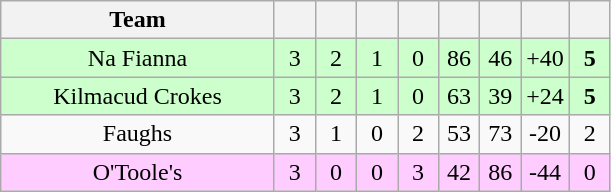<table class="wikitable" style="text-align:center">
<tr>
<th style="width:175px;">Team</th>
<th width="20"></th>
<th width="20"></th>
<th width="20"></th>
<th width="20"></th>
<th width="20"></th>
<th width="20"></th>
<th width="20"></th>
<th width="20"></th>
</tr>
<tr style="background:#cfc;">
<td>Na Fianna</td>
<td>3</td>
<td>2</td>
<td>1</td>
<td>0</td>
<td>86</td>
<td>46</td>
<td>+40</td>
<td><strong>5</strong></td>
</tr>
<tr style="background:#cfc;">
<td>Kilmacud Crokes</td>
<td>3</td>
<td>2</td>
<td>1</td>
<td>0</td>
<td>63</td>
<td>39</td>
<td>+24</td>
<td><strong>5</strong></td>
</tr>
<tr>
<td>Faughs</td>
<td>3</td>
<td>1</td>
<td>0</td>
<td>2</td>
<td>53</td>
<td>73</td>
<td>-20</td>
<td>2</td>
</tr>
<tr style="background:#fcf;">
<td>O'Toole's</td>
<td>3</td>
<td>0</td>
<td>0</td>
<td>3</td>
<td>42</td>
<td>86</td>
<td>-44</td>
<td>0</td>
</tr>
</table>
